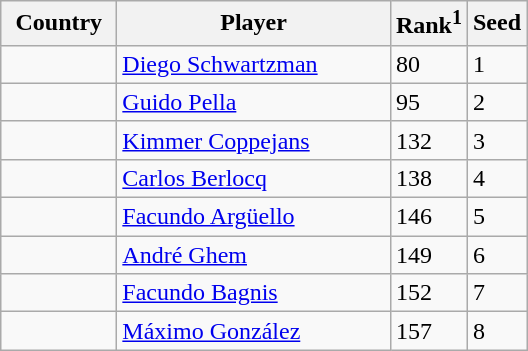<table class="sortable wikitable">
<tr>
<th width="70">Country</th>
<th width="175">Player</th>
<th>Rank<sup>1</sup></th>
<th>Seed</th>
</tr>
<tr>
<td></td>
<td><a href='#'>Diego Schwartzman</a></td>
<td>80</td>
<td>1</td>
</tr>
<tr>
<td></td>
<td><a href='#'>Guido Pella</a></td>
<td>95</td>
<td>2</td>
</tr>
<tr>
<td></td>
<td><a href='#'>Kimmer Coppejans</a></td>
<td>132</td>
<td>3</td>
</tr>
<tr>
<td></td>
<td><a href='#'>Carlos Berlocq</a></td>
<td>138</td>
<td>4</td>
</tr>
<tr>
<td></td>
<td><a href='#'>Facundo Argüello</a></td>
<td>146</td>
<td>5</td>
</tr>
<tr>
<td></td>
<td><a href='#'>André Ghem</a></td>
<td>149</td>
<td>6</td>
</tr>
<tr>
<td></td>
<td><a href='#'>Facundo Bagnis</a></td>
<td>152</td>
<td>7</td>
</tr>
<tr>
<td></td>
<td><a href='#'>Máximo González</a></td>
<td>157</td>
<td>8</td>
</tr>
</table>
